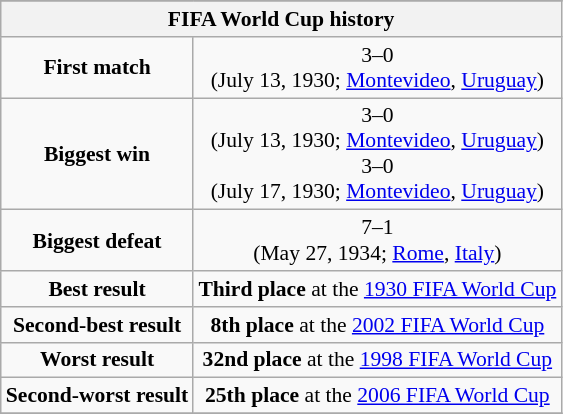<table class="wikitable collapsible collapsed" style="text-align: center;font-size:90%;">
<tr>
</tr>
<tr>
<th colspan=2>FIFA World Cup history</th>
</tr>
<tr>
<td><strong>First match</strong></td>
<td> 3–0 <br>(July 13, 1930; <a href='#'>Montevideo</a>, <a href='#'>Uruguay</a>)</td>
</tr>
<tr>
<td><strong>Biggest win</strong></td>
<td> 3–0 <br>(July 13, 1930; <a href='#'>Montevideo</a>, <a href='#'>Uruguay</a>)<br> 3–0 <br>(July 17, 1930; <a href='#'>Montevideo</a>, <a href='#'>Uruguay</a>)</td>
</tr>
<tr>
<td><strong>Biggest defeat</strong></td>
<td> 7–1 <br>(May 27, 1934; <a href='#'>Rome</a>, <a href='#'>Italy</a>)</td>
</tr>
<tr>
<td><strong>Best result</strong></td>
<td><strong>Third place</strong> at the <a href='#'>1930 FIFA World Cup</a></td>
</tr>
<tr>
<td><strong>Second-best result</strong></td>
<td><strong>8th place</strong> at the <a href='#'>2002 FIFA World Cup</a></td>
</tr>
<tr>
<td><strong>Worst result</strong></td>
<td><strong>32nd place</strong> at the <a href='#'>1998 FIFA World Cup</a></td>
</tr>
<tr>
<td><strong>Second-worst result</strong></td>
<td><strong>25th place</strong> at the <a href='#'>2006 FIFA World Cup</a></td>
</tr>
<tr>
</tr>
</table>
